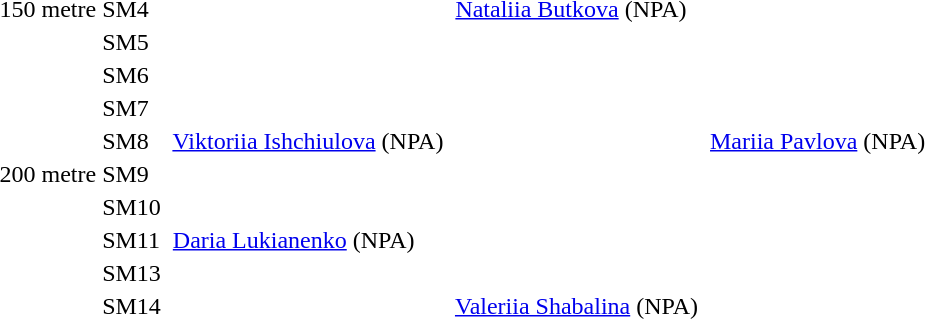<table>
<tr>
<td>150 metre</td>
<td>SM4</td>
<td></td>
<td><span> </span><a href='#'>Nataliia Butkova</a> <span>(<abbr>NPA</abbr>)</span></td>
<td></td>
</tr>
<tr>
<td rowspan=9>200 metre</td>
<td>SM5</td>
<td></td>
<td></td>
<td></td>
</tr>
<tr>
<td>SM6</td>
<td></td>
<td></td>
<td></td>
</tr>
<tr>
<td>SM7</td>
<td></td>
<td></td>
<td></td>
</tr>
<tr>
<td>SM8</td>
<td><span> </span><a href='#'>Viktoriia Ishchiulova</a> <span>(<abbr>NPA</abbr>)</span></td>
<td></td>
<td><span> </span><a href='#'>Mariia Pavlova</a> <span>(<abbr>NPA</abbr>)</span></td>
</tr>
<tr>
<td>SM9</td>
<td></td>
<td></td>
<td></td>
</tr>
<tr>
<td>SM10</td>
<td></td>
<td></td>
<td></td>
</tr>
<tr>
<td>SM11</td>
<td><span> </span><a href='#'>Daria Lukianenko</a> <span>(<abbr>NPA</abbr>)</span></td>
<td></td>
<td></td>
</tr>
<tr>
<td>SM13</td>
<td></td>
<td></td>
<td></td>
</tr>
<tr>
<td>SM14</td>
<td></td>
<td><span> </span><a href='#'>Valeriia Shabalina</a> <span>(<abbr>NPA</abbr>)</span></td>
<td></td>
</tr>
</table>
